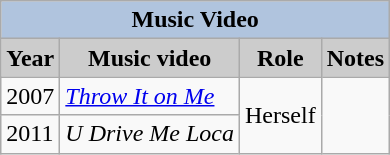<table class="wikitable">
<tr>
<th colspan=4 style="background:#B0C4DE;">Music Video</th>
</tr>
<tr>
<th style="background: #CCCCCC;">Year</th>
<th style="background: #CCCCCC;">Music video</th>
<th style="background: #CCCCCC;">Role</th>
<th style="background: #CCCCCC;">Notes</th>
</tr>
<tr>
<td>2007</td>
<td><em><a href='#'>Throw It on Me</a></em></td>
<td rowspan=2>Herself</td>
</tr>
<tr>
<td>2011</td>
<td><em>U Drive Me Loca</em></td>
</tr>
</table>
